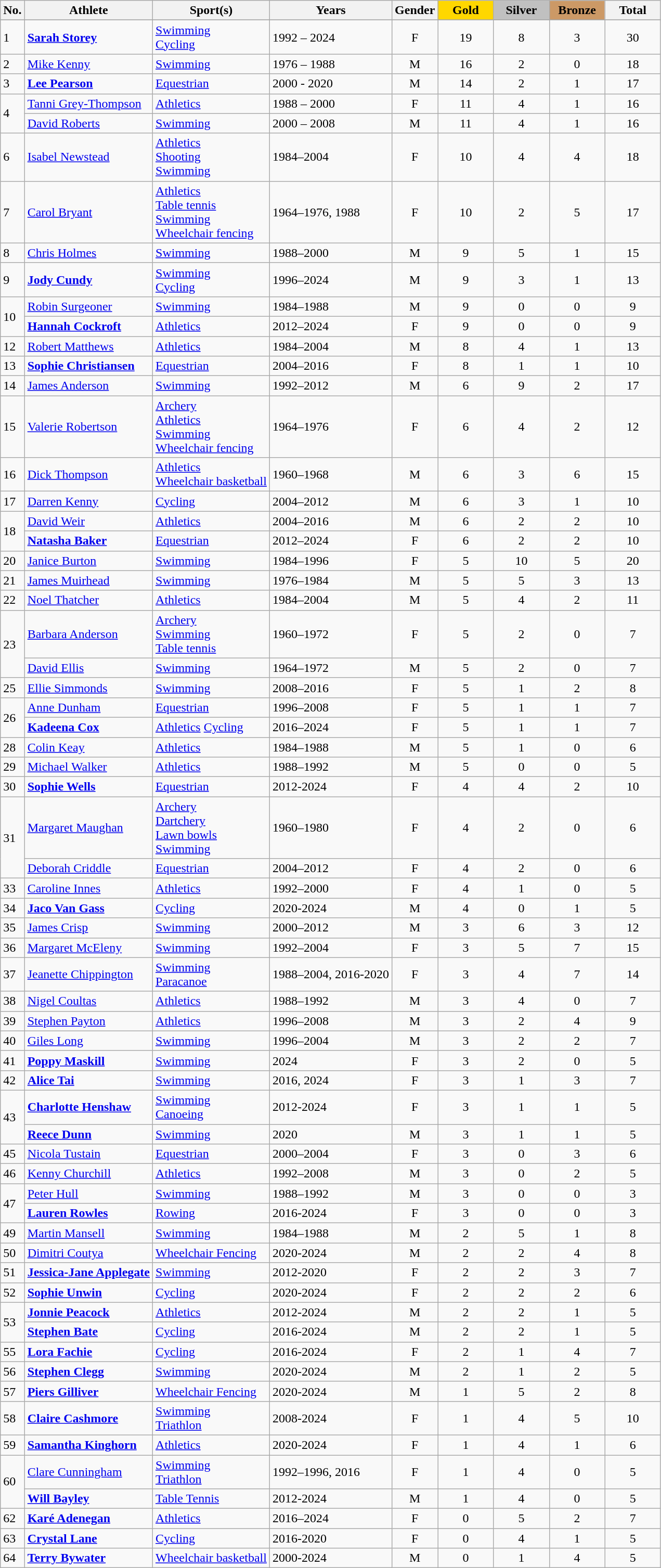<table class="wikitable sortable">
<tr>
<th>No.</th>
<th>Athlete</th>
<th>Sport(s)</th>
<th>Years</th>
<th>Gender</th>
<th style="background-color:gold; width:4.0em; font-weight:bold;">Gold</th>
<th style="background-color:silver; width:4.0em; font-weight:bold;">Silver</th>
<th style="background-color:#cc9966; width:4.0em; font-weight:bold;">Bronze</th>
<th style="width:4.0em;"><strong>Total</strong></th>
</tr>
<tr>
</tr>
<tr>
<td>1</td>
<td><strong><a href='#'>Sarah Storey</a></strong></td>
<td><a href='#'>Swimming</a><br> <a href='#'>Cycling</a></td>
<td>1992 – 2024</td>
<td style="text-align:center;">F</td>
<td style="text-align:center;">19</td>
<td style="text-align:center;">8</td>
<td style="text-align:center;">3</td>
<td style="text-align:center;">30</td>
</tr>
<tr>
<td>2</td>
<td><a href='#'>Mike Kenny</a></td>
<td><a href='#'>Swimming</a></td>
<td>1976 – 1988</td>
<td style="text-align:center;">M</td>
<td style="text-align:center;">16</td>
<td style="text-align:center;">2</td>
<td style="text-align:center;">0</td>
<td style="text-align:center;">18</td>
</tr>
<tr>
<td>3</td>
<td><strong><a href='#'>Lee Pearson</a></strong></td>
<td><a href='#'>Equestrian</a></td>
<td>2000 - 2020</td>
<td style="text-align:center;">M</td>
<td style="text-align:center;">14</td>
<td style="text-align:center;">2</td>
<td style="text-align:center;">1</td>
<td style="text-align:center;">17</td>
</tr>
<tr>
<td rowspan="2">4</td>
<td><a href='#'>Tanni Grey-Thompson</a></td>
<td><a href='#'>Athletics</a></td>
<td>1988 – 2000</td>
<td style="text-align:center;">F</td>
<td style="text-align:center;">11</td>
<td style="text-align:center;">4</td>
<td style="text-align:center;">1</td>
<td style="text-align:center;">16</td>
</tr>
<tr>
<td><a href='#'>David Roberts</a></td>
<td><a href='#'>Swimming</a></td>
<td>2000 – 2008</td>
<td style="text-align:center;">M</td>
<td style="text-align:center;">11</td>
<td style="text-align:center;">4</td>
<td style="text-align:center;">1</td>
<td style="text-align:center;">16</td>
</tr>
<tr>
<td>6</td>
<td><a href='#'>Isabel Newstead</a></td>
<td><a href='#'>Athletics</a><br> <a href='#'>Shooting</a><br> <a href='#'>Swimming</a></td>
<td>1984–2004</td>
<td style="text-align:center;">F</td>
<td style="text-align:center;">10</td>
<td style="text-align:center;">4</td>
<td style="text-align:center;">4</td>
<td style="text-align:center;">18</td>
</tr>
<tr>
<td>7</td>
<td><a href='#'>Carol Bryant</a></td>
<td><a href='#'>Athletics</a><br> <a href='#'>Table tennis</a><br> <a href='#'>Swimming</a><br> <a href='#'>Wheelchair fencing</a></td>
<td>1964–1976, 1988</td>
<td style="text-align:center;">F</td>
<td style="text-align:center;">10</td>
<td style="text-align:center;">2</td>
<td style="text-align:center;">5</td>
<td style="text-align:center;">17</td>
</tr>
<tr>
<td>8</td>
<td><a href='#'>Chris Holmes</a></td>
<td><a href='#'>Swimming</a></td>
<td>1988–2000</td>
<td style="text-align:center;">M</td>
<td style="text-align:center;">9</td>
<td style="text-align:center;">5</td>
<td style="text-align:center;">1</td>
<td style="text-align:center;">15</td>
</tr>
<tr>
<td>9</td>
<td><strong><a href='#'>Jody Cundy</a></strong></td>
<td><a href='#'>Swimming</a><br> <a href='#'>Cycling</a></td>
<td>1996–2024</td>
<td style="text-align:center;">M</td>
<td style="text-align:center;">9</td>
<td style="text-align:center;">3</td>
<td style="text-align:center;">1</td>
<td style="text-align:center;">13</td>
</tr>
<tr>
<td rowspan="2">10</td>
<td><a href='#'>Robin Surgeoner</a></td>
<td><a href='#'>Swimming</a></td>
<td>1984–1988</td>
<td style="text-align:center;">M</td>
<td style="text-align:center;">9</td>
<td style="text-align:center;">0</td>
<td style="text-align:center;">0</td>
<td style="text-align:center;">9</td>
</tr>
<tr>
<td><strong><a href='#'>Hannah Cockroft</a></strong></td>
<td><a href='#'>Athletics</a></td>
<td>2012–2024</td>
<td style="text-align:center;">F</td>
<td style="text-align:center;">9</td>
<td style="text-align:center;">0</td>
<td style="text-align:center;">0</td>
<td style="text-align:center;">9</td>
</tr>
<tr>
<td>12</td>
<td><a href='#'>Robert Matthews</a></td>
<td><a href='#'>Athletics</a></td>
<td>1984–2004</td>
<td style="text-align:center;">M</td>
<td style="text-align:center;">8</td>
<td style="text-align:center;">4</td>
<td style="text-align:center;">1</td>
<td style="text-align:center;">13</td>
</tr>
<tr>
<td>13</td>
<td><strong><a href='#'>Sophie Christiansen</a></strong></td>
<td><a href='#'>Equestrian</a></td>
<td>2004–2016</td>
<td style="text-align:center;">F</td>
<td style="text-align:center;">8</td>
<td style="text-align:center;">1</td>
<td style="text-align:center;">1</td>
<td style="text-align:center;">10</td>
</tr>
<tr>
<td>14</td>
<td><a href='#'>James Anderson</a></td>
<td><a href='#'>Swimming</a></td>
<td>1992–2012</td>
<td style="text-align:center;">M</td>
<td style="text-align:center;">6</td>
<td style="text-align:center;">9</td>
<td style="text-align:center;">2</td>
<td style="text-align:center;">17</td>
</tr>
<tr>
<td>15</td>
<td><a href='#'>Valerie Robertson</a></td>
<td><a href='#'>Archery</a><br> <a href='#'>Athletics</a><br> <a href='#'>Swimming</a><br> <a href='#'>Wheelchair fencing</a></td>
<td>1964–1976</td>
<td style="text-align:center;">F</td>
<td style="text-align:center;">6</td>
<td style="text-align:center;">4</td>
<td style="text-align:center;">2</td>
<td style="text-align:center;">12</td>
</tr>
<tr>
<td>16</td>
<td><a href='#'>Dick Thompson</a></td>
<td><a href='#'>Athletics</a><br> <a href='#'>Wheelchair basketball</a></td>
<td>1960–1968</td>
<td style="text-align:center;">M</td>
<td style="text-align:center;">6</td>
<td style="text-align:center;">3</td>
<td style="text-align:center;">6</td>
<td style="text-align:center;">15</td>
</tr>
<tr>
<td>17</td>
<td><a href='#'>Darren Kenny</a></td>
<td><a href='#'>Cycling</a></td>
<td>2004–2012</td>
<td style="text-align:center;">M</td>
<td style="text-align:center;">6</td>
<td style="text-align:center;">3</td>
<td style="text-align:center;">1</td>
<td style="text-align:center;">10</td>
</tr>
<tr>
<td rowspan="2">18</td>
<td><a href='#'>David Weir</a></td>
<td><a href='#'>Athletics</a></td>
<td>2004–2016</td>
<td style="text-align:center;">M</td>
<td style="text-align:center;">6</td>
<td style="text-align:center;">2</td>
<td style="text-align:center;">2</td>
<td style="text-align:center;">10</td>
</tr>
<tr>
<td><strong><a href='#'>Natasha Baker</a></strong></td>
<td><a href='#'>Equestrian</a></td>
<td>2012–2024</td>
<td style="text-align:center;">F</td>
<td style="text-align:center;">6</td>
<td style="text-align:center;">2</td>
<td style="text-align:center;">2</td>
<td style="text-align:center;">10</td>
</tr>
<tr>
<td>20</td>
<td><a href='#'>Janice Burton</a></td>
<td><a href='#'>Swimming</a></td>
<td>1984–1996</td>
<td style="text-align:center;">F</td>
<td style="text-align:center;">5</td>
<td style="text-align:center;">10</td>
<td style="text-align:center;">5</td>
<td style="text-align:center;">20</td>
</tr>
<tr>
<td>21</td>
<td><a href='#'>James Muirhead</a></td>
<td><a href='#'>Swimming</a></td>
<td>1976–1984</td>
<td style="text-align:center;">M</td>
<td style="text-align:center;">5</td>
<td style="text-align:center;">5</td>
<td style="text-align:center;">3</td>
<td style="text-align:center;">13</td>
</tr>
<tr>
<td>22</td>
<td><a href='#'>Noel Thatcher</a></td>
<td><a href='#'>Athletics</a></td>
<td>1984–2004</td>
<td style="text-align:center;">M</td>
<td style="text-align:center;">5</td>
<td style="text-align:center;">4</td>
<td style="text-align:center;">2</td>
<td style="text-align:center;">11</td>
</tr>
<tr>
<td rowspan="2">23</td>
<td><a href='#'>Barbara Anderson</a></td>
<td><a href='#'>Archery</a><br> <a href='#'>Swimming</a><br> <a href='#'>Table tennis</a></td>
<td>1960–1972</td>
<td style="text-align:center;">F</td>
<td style="text-align:center;">5</td>
<td style="text-align:center;">2</td>
<td style="text-align:center;">0</td>
<td style="text-align:center;">7</td>
</tr>
<tr>
<td><a href='#'>David Ellis</a></td>
<td><a href='#'>Swimming</a></td>
<td>1964–1972</td>
<td style="text-align:center;">M</td>
<td style="text-align:center;">5</td>
<td style="text-align:center;">2</td>
<td style="text-align:center;">0</td>
<td style="text-align:center;">7</td>
</tr>
<tr>
<td>25</td>
<td><a href='#'>Ellie Simmonds</a></td>
<td><a href='#'>Swimming</a></td>
<td>2008–2016</td>
<td style="text-align:center;">F</td>
<td style="text-align:center;">5</td>
<td style="text-align:center;">1</td>
<td style="text-align:center;">2</td>
<td style="text-align:center;">8</td>
</tr>
<tr>
<td rowspan="2">26</td>
<td><a href='#'>Anne Dunham</a></td>
<td><a href='#'>Equestrian</a></td>
<td>1996–2008</td>
<td style="text-align:center;">F</td>
<td style="text-align:center;">5</td>
<td style="text-align:center;">1</td>
<td style="text-align:center;">1</td>
<td style="text-align:center;">7</td>
</tr>
<tr>
<td><strong><a href='#'>Kadeena Cox</a></strong></td>
<td><a href='#'>Athletics</a> <a href='#'>Cycling</a></td>
<td>2016–2024</td>
<td style="text-align:center;">F</td>
<td style="text-align:center;">5</td>
<td style="text-align:center;">1</td>
<td style="text-align:center;">1</td>
<td style="text-align:center;">7</td>
</tr>
<tr>
<td>28</td>
<td><a href='#'>Colin Keay</a></td>
<td><a href='#'>Athletics</a></td>
<td>1984–1988</td>
<td style="text-align:center;">M</td>
<td style="text-align:center;">5</td>
<td style="text-align:center;">1</td>
<td style="text-align:center;">0</td>
<td style="text-align:center;">6</td>
</tr>
<tr>
<td>29</td>
<td><a href='#'>Michael Walker</a></td>
<td><a href='#'>Athletics</a></td>
<td>1988–1992</td>
<td style="text-align:center;">M</td>
<td style="text-align:center;">5</td>
<td style="text-align:center;">0</td>
<td style="text-align:center;">0</td>
<td style="text-align:center;">5</td>
</tr>
<tr>
<td>30</td>
<td><strong><a href='#'>Sophie Wells</a></strong></td>
<td><a href='#'>Equestrian</a></td>
<td>2012-2024</td>
<td style="text-align:center;">F</td>
<td style="text-align:center;">4</td>
<td style="text-align:center;">4</td>
<td style="text-align:center;">2</td>
<td style="text-align:center;">10</td>
</tr>
<tr>
<td rowspan="2">31</td>
<td><a href='#'>Margaret Maughan</a></td>
<td><a href='#'>Archery</a><br> <a href='#'>Dartchery</a><br> <a href='#'>Lawn bowls</a><br> <a href='#'>Swimming</a></td>
<td>1960–1980</td>
<td style="text-align:center;">F</td>
<td style="text-align:center;">4</td>
<td style="text-align:center;">2</td>
<td style="text-align:center;">0</td>
<td style="text-align:center;">6</td>
</tr>
<tr>
<td><a href='#'>Deborah Criddle</a></td>
<td><a href='#'>Equestrian</a></td>
<td>2004–2012</td>
<td style="text-align:center;">F</td>
<td style="text-align:center;">4</td>
<td style="text-align:center;">2</td>
<td style="text-align:center;">0</td>
<td style="text-align:center;">6</td>
</tr>
<tr>
<td>33</td>
<td><a href='#'>Caroline Innes</a></td>
<td><a href='#'>Athletics</a></td>
<td>1992–2000</td>
<td style="text-align:center;">F</td>
<td style="text-align:center;">4</td>
<td style="text-align:center;">1</td>
<td style="text-align:center;">0</td>
<td style="text-align:center;">5</td>
</tr>
<tr>
<td>34</td>
<td><strong><a href='#'>Jaco Van Gass</a></strong></td>
<td><a href='#'>Cycling</a></td>
<td>2020-2024</td>
<td style="text-align:center;">M</td>
<td style="text-align:center;">4</td>
<td style="text-align:center;">0</td>
<td style="text-align:center;">1</td>
<td style="text-align:center;">5</td>
</tr>
<tr>
<td>35</td>
<td><a href='#'>James Crisp</a></td>
<td><a href='#'>Swimming</a></td>
<td>2000–2012</td>
<td style="text-align:center;">M</td>
<td style="text-align:center;">3</td>
<td style="text-align:center;">6</td>
<td style="text-align:center;">3</td>
<td style="text-align:center;">12</td>
</tr>
<tr>
<td>36</td>
<td><a href='#'>Margaret McEleny</a></td>
<td><a href='#'>Swimming</a></td>
<td>1992–2004</td>
<td style="text-align:center;">F</td>
<td style="text-align:center;">3</td>
<td style="text-align:center;">5</td>
<td style="text-align:center;">7</td>
<td style="text-align:center;">15</td>
</tr>
<tr>
<td>37</td>
<td><a href='#'>Jeanette Chippington</a></td>
<td><a href='#'>Swimming</a><br> <a href='#'>Paracanoe</a></td>
<td>1988–2004, 2016-2020</td>
<td style="text-align:center;">F</td>
<td style="text-align:center;">3</td>
<td style="text-align:center;">4</td>
<td style="text-align:center;">7</td>
<td style="text-align:center;">14</td>
</tr>
<tr>
<td>38</td>
<td><a href='#'>Nigel Coultas</a></td>
<td><a href='#'>Athletics</a></td>
<td>1988–1992</td>
<td style="text-align:center;">M</td>
<td style="text-align:center;">3</td>
<td style="text-align:center;">4</td>
<td style="text-align:center;">0</td>
<td style="text-align:center;">7</td>
</tr>
<tr>
<td>39</td>
<td><a href='#'>Stephen Payton</a></td>
<td><a href='#'>Athletics</a></td>
<td>1996–2008</td>
<td style="text-align:center;">M</td>
<td style="text-align:center;">3</td>
<td style="text-align:center;">2</td>
<td style="text-align:center;">4</td>
<td style="text-align:center;">9</td>
</tr>
<tr>
<td>40</td>
<td><a href='#'>Giles Long</a></td>
<td><a href='#'>Swimming</a></td>
<td>1996–2004</td>
<td style="text-align:center;">M</td>
<td style="text-align:center;">3</td>
<td style="text-align:center;">2</td>
<td style="text-align:center;">2</td>
<td style="text-align:center;">7</td>
</tr>
<tr>
<td>41</td>
<td><strong><a href='#'>Poppy Maskill</a></strong></td>
<td><a href='#'>Swimming</a></td>
<td>2024</td>
<td style="text-align:center;">F</td>
<td style="text-align:center;">3</td>
<td style="text-align:center;">2</td>
<td style="text-align:center;">0</td>
<td style="text-align:center;">5</td>
</tr>
<tr>
<td>42</td>
<td><strong><a href='#'>Alice Tai</a></strong></td>
<td><a href='#'>Swimming</a></td>
<td>2016, 2024</td>
<td style="text-align:center;">F</td>
<td style="text-align:center;">3</td>
<td style="text-align:center;">1</td>
<td style="text-align:center;">3</td>
<td style="text-align:center;">7</td>
</tr>
<tr>
<td rowspan="2">43</td>
<td><strong><a href='#'>Charlotte Henshaw</a></strong></td>
<td><a href='#'>Swimming</a><br><a href='#'>Canoeing</a></td>
<td>2012-2024</td>
<td style="text-align:center;">F</td>
<td style="text-align:center;">3</td>
<td style="text-align:center;">1</td>
<td style="text-align:center;">1</td>
<td style="text-align:center;">5</td>
</tr>
<tr>
<td><strong><a href='#'>Reece Dunn</a></strong></td>
<td><a href='#'>Swimming</a></td>
<td>2020</td>
<td style="text-align:center;">M</td>
<td style="text-align:center;">3</td>
<td style="text-align:center;">1</td>
<td style="text-align:center;">1</td>
<td style="text-align:center;">5</td>
</tr>
<tr>
<td>45</td>
<td><a href='#'>Nicola Tustain</a></td>
<td><a href='#'>Equestrian</a></td>
<td>2000–2004</td>
<td style="text-align:center;">F</td>
<td style="text-align:center;">3</td>
<td style="text-align:center;">0</td>
<td style="text-align:center;">3</td>
<td style="text-align:center;">6</td>
</tr>
<tr>
<td>46</td>
<td><a href='#'>Kenny Churchill</a></td>
<td><a href='#'>Athletics</a></td>
<td>1992–2008</td>
<td style="text-align:center;">M</td>
<td style="text-align:center;">3</td>
<td style="text-align:center;">0</td>
<td style="text-align:center;">2</td>
<td style="text-align:center;">5</td>
</tr>
<tr>
<td rowspan="2">47</td>
<td><a href='#'>Peter Hull</a></td>
<td><a href='#'>Swimming</a></td>
<td>1988–1992</td>
<td style="text-align:center;">M</td>
<td style="text-align:center;">3</td>
<td style="text-align:center;">0</td>
<td style="text-align:center;">0</td>
<td style="text-align:center;">3</td>
</tr>
<tr>
<td><strong><a href='#'>Lauren Rowles</a></strong></td>
<td><a href='#'>Rowing</a></td>
<td>2016-2024</td>
<td style="text-align:center;">F</td>
<td style="text-align:center;">3</td>
<td style="text-align:center;">0</td>
<td style="text-align:center;">0</td>
<td style="text-align:center;">3</td>
</tr>
<tr>
<td>49</td>
<td><a href='#'>Martin Mansell</a></td>
<td><a href='#'>Swimming</a></td>
<td>1984–1988</td>
<td style="text-align:center;">M</td>
<td style="text-align:center;">2</td>
<td style="text-align:center;">5</td>
<td style="text-align:center;">1</td>
<td style="text-align:center;">8</td>
</tr>
<tr>
<td>50</td>
<td><a href='#'>Dimitri Coutya</a></td>
<td><a href='#'>Wheelchair Fencing</a></td>
<td>2020-2024</td>
<td style="text-align:center;">M</td>
<td style="text-align:center;">2</td>
<td style="text-align:center;">2</td>
<td style="text-align:center;">4</td>
<td style="text-align:center;">8</td>
</tr>
<tr>
<td>51</td>
<td><strong><a href='#'>Jessica-Jane Applegate</a></strong></td>
<td><a href='#'>Swimming</a></td>
<td>2012-2020</td>
<td style="text-align:center;">F</td>
<td style="text-align:center;">2</td>
<td style="text-align:center;">2</td>
<td style="text-align:center;">3</td>
<td style="text-align:center;">7</td>
</tr>
<tr>
<td>52</td>
<td><strong><a href='#'>Sophie Unwin</a></strong></td>
<td><a href='#'>Cycling</a></td>
<td>2020-2024</td>
<td style="text-align:center;">F</td>
<td style="text-align:center;">2</td>
<td style="text-align:center;">2</td>
<td style="text-align:center;">2</td>
<td style="text-align:center;">6</td>
</tr>
<tr>
<td rowspan="2">53</td>
<td><strong><a href='#'>Jonnie Peacock</a></strong></td>
<td><a href='#'>Athletics</a></td>
<td>2012-2024</td>
<td style="text-align:center;">M</td>
<td style="text-align:center;">2</td>
<td style="text-align:center;">2</td>
<td style="text-align:center;">1</td>
<td style="text-align:center;">5</td>
</tr>
<tr>
<td><strong><a href='#'>Stephen Bate</a></strong></td>
<td><a href='#'>Cycling</a></td>
<td>2016-2024</td>
<td style="text-align:center;">M</td>
<td style="text-align:center;">2</td>
<td style="text-align:center;">2</td>
<td style="text-align:center;">1</td>
<td style="text-align:center;">5</td>
</tr>
<tr>
<td>55</td>
<td><strong><a href='#'>Lora Fachie</a></strong></td>
<td><a href='#'>Cycling</a></td>
<td>2016-2024</td>
<td style="text-align:center;">F</td>
<td style="text-align:center;">2</td>
<td style="text-align:center;">1</td>
<td style="text-align:center;">4</td>
<td style="text-align:center;">7</td>
</tr>
<tr>
<td>56</td>
<td><strong><a href='#'>Stephen Clegg</a></strong></td>
<td><a href='#'>Swimming</a></td>
<td>2020-2024</td>
<td style="text-align:center;">M</td>
<td style="text-align:center;">2</td>
<td style="text-align:center;">1</td>
<td style="text-align:center;">2</td>
<td style="text-align:center;">5</td>
</tr>
<tr>
<td>57</td>
<td><strong><a href='#'>Piers Gilliver</a></strong></td>
<td><a href='#'>Wheelchair Fencing</a></td>
<td>2020-2024</td>
<td style="text-align:center;">M</td>
<td style="text-align:center;">1</td>
<td style="text-align:center;">5</td>
<td style="text-align:center;">2</td>
<td style="text-align:center;">8</td>
</tr>
<tr>
<td>58</td>
<td><strong><a href='#'>Claire Cashmore</a></strong></td>
<td><a href='#'>Swimming</a><br> <a href='#'>Triathlon</a></td>
<td>2008-2024</td>
<td style="text-align:center;">F</td>
<td style="text-align:center;">1</td>
<td style="text-align:center;">4</td>
<td style="text-align:center;">5</td>
<td style="text-align:center;">10</td>
</tr>
<tr>
<td>59</td>
<td><strong><a href='#'>Samantha Kinghorn</a></strong></td>
<td><a href='#'>Athletics</a></td>
<td>2020-2024</td>
<td style="text-align:center;">F</td>
<td style="text-align:center;">1</td>
<td style="text-align:center;">4</td>
<td style="text-align:center;">1</td>
<td style="text-align:center;">6</td>
</tr>
<tr>
<td rowspan="2">60</td>
<td><a href='#'>Clare Cunningham</a></td>
<td><a href='#'>Swimming</a><br> <a href='#'>Triathlon</a></td>
<td>1992–1996, 2016</td>
<td style="text-align:center;">F</td>
<td style="text-align:center;">1</td>
<td style="text-align:center;">4</td>
<td style="text-align:center;">0</td>
<td style="text-align:center;">5</td>
</tr>
<tr>
<td><strong><a href='#'>Will Bayley</a></strong></td>
<td><a href='#'>Table Tennis</a></td>
<td>2012-2024</td>
<td style="text-align:center;">M</td>
<td style="text-align:center;">1</td>
<td style="text-align:center;">4</td>
<td style="text-align:center;">0</td>
<td style="text-align:center;">5</td>
</tr>
<tr>
<td>62</td>
<td><strong><a href='#'>Karé Adenegan</a></strong></td>
<td><a href='#'>Athletics</a></td>
<td>2016–2024</td>
<td style="text-align:center;">F</td>
<td style="text-align:center;">0</td>
<td style="text-align:center;">5</td>
<td style="text-align:center;">2</td>
<td style="text-align:center;">7</td>
</tr>
<tr>
<td>63</td>
<td><strong><a href='#'>Crystal Lane</a></strong></td>
<td><a href='#'>Cycling</a></td>
<td>2016-2020</td>
<td style="text-align:center;">F</td>
<td style="text-align:center;">0</td>
<td style="text-align:center;">4</td>
<td style="text-align:center;">1</td>
<td style="text-align:center;">5</td>
</tr>
<tr>
<td>64</td>
<td><strong><a href='#'>Terry Bywater</a></strong></td>
<td><a href='#'>Wheelchair basketball</a></td>
<td>2000-2024</td>
<td style="text-align:center;">M</td>
<td style="text-align:center;">0</td>
<td style="text-align:center;">1</td>
<td style="text-align:center;">4</td>
<td style="text-align:center;">5</td>
</tr>
</table>
